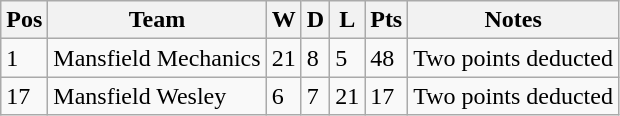<table class="wikitable">
<tr>
<th>Pos</th>
<th>Team</th>
<th>W</th>
<th>D</th>
<th>L</th>
<th>Pts</th>
<th>Notes</th>
</tr>
<tr>
<td>1</td>
<td>Mansfield Mechanics</td>
<td>21</td>
<td>8</td>
<td>5</td>
<td>48</td>
<td>Two points deducted</td>
</tr>
<tr>
<td>17</td>
<td>Mansfield Wesley</td>
<td>6</td>
<td>7</td>
<td>21</td>
<td>17</td>
<td>Two points deducted</td>
</tr>
</table>
